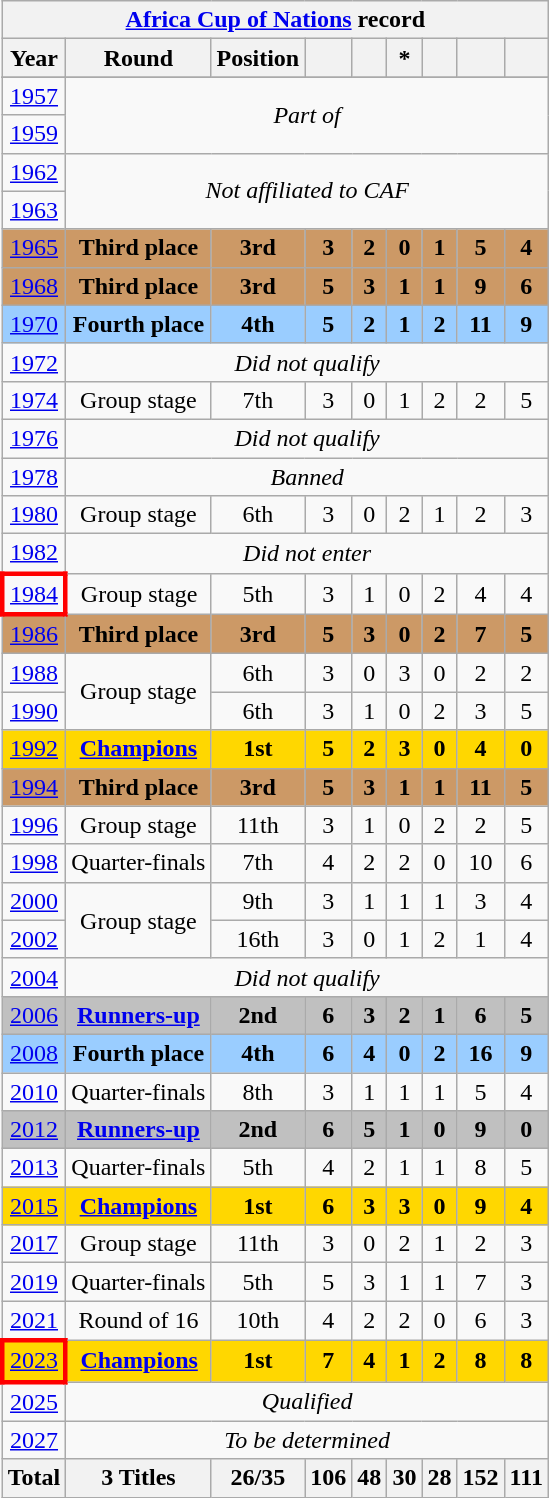<table class="wikitable" style="text-align: center">
<tr>
<th colspan=9><a href='#'>Africa Cup of Nations</a> record</th>
</tr>
<tr>
<th>Year</th>
<th>Round</th>
<th>Position</th>
<th></th>
<th></th>
<th>*</th>
<th></th>
<th></th>
<th></th>
</tr>
<tr>
</tr>
<tr>
<td> <a href='#'>1957</a></td>
<td colspan=8 rowspan=2><em>Part of </em></td>
</tr>
<tr>
<td> <a href='#'>1959</a></td>
</tr>
<tr>
<td> <a href='#'>1962</a></td>
<td colspan=8 rowspan=2><em>Not affiliated to CAF</em></td>
</tr>
<tr>
<td> <a href='#'>1963</a></td>
</tr>
<tr bgcolor="#cc9966">
<td> <a href='#'>1965</a></td>
<td><strong>Third place</strong></td>
<td><strong>3rd</strong></td>
<td><strong>3</strong></td>
<td><strong>2</strong></td>
<td><strong>0</strong></td>
<td><strong>1</strong></td>
<td><strong>5</strong></td>
<td><strong>4</strong></td>
</tr>
<tr bgcolor="#cc9966">
<td> <a href='#'>1968</a></td>
<td><strong>Third place</strong></td>
<td><strong>3rd</strong></td>
<td><strong>5</strong></td>
<td><strong>3</strong></td>
<td><strong>1</strong></td>
<td><strong>1</strong></td>
<td><strong>9</strong></td>
<td><strong>6</strong></td>
</tr>
<tr bgcolor="#9acdff">
<td> <a href='#'>1970</a></td>
<td><strong>Fourth place</strong></td>
<td><strong>4th</strong></td>
<td><strong>5</strong></td>
<td><strong>2</strong></td>
<td><strong>1</strong></td>
<td><strong>2</strong></td>
<td><strong>11</strong></td>
<td><strong>9</strong></td>
</tr>
<tr>
<td> <a href='#'>1972</a></td>
<td colspan=8><em>Did not qualify</em></td>
</tr>
<tr>
<td> <a href='#'>1974</a></td>
<td>Group stage</td>
<td>7th</td>
<td>3</td>
<td>0</td>
<td>1</td>
<td>2</td>
<td>2</td>
<td>5</td>
</tr>
<tr>
<td> <a href='#'>1976</a></td>
<td colspan=8><em>Did not qualify</em></td>
</tr>
<tr>
<td> <a href='#'>1978</a></td>
<td colspan=8><em>Banned</em></td>
</tr>
<tr>
<td> <a href='#'>1980</a></td>
<td>Group stage</td>
<td>6th</td>
<td>3</td>
<td>0</td>
<td>2</td>
<td>1</td>
<td>2</td>
<td>3</td>
</tr>
<tr>
<td> <a href='#'>1982</a></td>
<td colspan=8><em>Did not enter</em></td>
</tr>
<tr>
<td style="border: 3px solid red"> <a href='#'>1984</a></td>
<td>Group stage</td>
<td>5th</td>
<td>3</td>
<td>1</td>
<td>0</td>
<td>2</td>
<td>4</td>
<td>4</td>
</tr>
<tr bgcolor="#cc9966">
<td> <a href='#'>1986</a></td>
<td><strong>Third place</strong></td>
<td><strong>3rd</strong></td>
<td><strong>5</strong></td>
<td><strong>3</strong></td>
<td><strong>0</strong></td>
<td><strong>2</strong></td>
<td><strong>7</strong></td>
<td><strong>5</strong></td>
</tr>
<tr>
<td> <a href='#'>1988</a></td>
<td rowspan=2>Group stage</td>
<td>6th</td>
<td>3</td>
<td>0</td>
<td>3</td>
<td>0</td>
<td>2</td>
<td>2</td>
</tr>
<tr>
<td> <a href='#'>1990</a></td>
<td>6th</td>
<td>3</td>
<td>1</td>
<td>0</td>
<td>2</td>
<td>3</td>
<td>5</td>
</tr>
<tr bgcolor="gold">
<td> <a href='#'>1992</a></td>
<td><strong><a href='#'>Champions</a></strong></td>
<td><strong>1st</strong></td>
<td><strong>5</strong></td>
<td><strong>2</strong></td>
<td><strong>3</strong></td>
<td><strong>0</strong></td>
<td><strong>4</strong></td>
<td><strong>0</strong></td>
</tr>
<tr bgcolor="#cc9966">
<td> <a href='#'>1994</a></td>
<td><strong>Third place</strong></td>
<td><strong>3rd</strong></td>
<td><strong>5</strong></td>
<td><strong>3</strong></td>
<td><strong>1</strong></td>
<td><strong>1</strong></td>
<td><strong>11</strong></td>
<td><strong>5</strong></td>
</tr>
<tr>
<td> <a href='#'>1996</a></td>
<td>Group stage</td>
<td>11th</td>
<td>3</td>
<td>1</td>
<td>0</td>
<td>2</td>
<td>2</td>
<td>5</td>
</tr>
<tr>
<td> <a href='#'>1998</a></td>
<td>Quarter-finals</td>
<td>7th</td>
<td>4</td>
<td>2</td>
<td>2</td>
<td>0</td>
<td>10</td>
<td>6</td>
</tr>
<tr>
<td>  <a href='#'>2000</a></td>
<td rowspan=2>Group stage</td>
<td>9th</td>
<td>3</td>
<td>1</td>
<td>1</td>
<td>1</td>
<td>3</td>
<td>4</td>
</tr>
<tr>
<td> <a href='#'>2002</a></td>
<td>16th</td>
<td>3</td>
<td>0</td>
<td>1</td>
<td>2</td>
<td>1</td>
<td>4</td>
</tr>
<tr>
<td> <a href='#'>2004</a></td>
<td colspan=8><em>Did not qualify</em></td>
</tr>
<tr bgcolor="silver">
<td> <a href='#'>2006</a></td>
<td><strong><a href='#'>Runners-up</a></strong></td>
<td><strong>2nd</strong></td>
<td><strong>6</strong></td>
<td><strong>3</strong></td>
<td><strong>2</strong></td>
<td><strong>1</strong></td>
<td><strong>6</strong></td>
<td><strong>5</strong></td>
</tr>
<tr bgcolor="#9acdff">
<td> <a href='#'>2008</a></td>
<td><strong>Fourth place</strong></td>
<td><strong>4th</strong></td>
<td><strong>6</strong></td>
<td><strong>4</strong></td>
<td><strong>0</strong></td>
<td><strong>2</strong></td>
<td><strong>16</strong></td>
<td><strong>9</strong></td>
</tr>
<tr>
<td> <a href='#'>2010</a></td>
<td>Quarter-finals</td>
<td>8th</td>
<td>3</td>
<td>1</td>
<td>1</td>
<td>1</td>
<td>5</td>
<td>4</td>
</tr>
<tr bgcolor="silver">
<td>  <a href='#'>2012</a></td>
<td><strong><a href='#'>Runners-up</a></strong></td>
<td><strong>2nd</strong></td>
<td><strong>6</strong></td>
<td><strong>5</strong></td>
<td><strong>1</strong></td>
<td><strong>0</strong></td>
<td><strong>9</strong></td>
<td><strong>0</strong></td>
</tr>
<tr>
<td> <a href='#'>2013</a></td>
<td>Quarter-finals</td>
<td>5th</td>
<td>4</td>
<td>2</td>
<td>1</td>
<td>1</td>
<td>8</td>
<td>5</td>
</tr>
<tr bgcolor="gold">
<td> <a href='#'>2015</a></td>
<td><strong><a href='#'>Champions</a></strong></td>
<td><strong>1st</strong></td>
<td><strong>6</strong></td>
<td><strong>3</strong></td>
<td><strong>3</strong></td>
<td><strong>0</strong></td>
<td><strong>9</strong></td>
<td><strong>4</strong></td>
</tr>
<tr>
<td> <a href='#'>2017</a></td>
<td>Group stage</td>
<td>11th</td>
<td>3</td>
<td>0</td>
<td>2</td>
<td>1</td>
<td>2</td>
<td>3</td>
</tr>
<tr>
<td> <a href='#'>2019</a></td>
<td>Quarter-finals</td>
<td>5th</td>
<td>5</td>
<td>3</td>
<td>1</td>
<td>1</td>
<td>7</td>
<td>3</td>
</tr>
<tr>
<td> <a href='#'>2021</a></td>
<td>Round of 16</td>
<td>10th</td>
<td>4</td>
<td>2</td>
<td>2</td>
<td>0</td>
<td>6</td>
<td>3</td>
</tr>
<tr bgcolor="gold">
<td style="border: 3px solid red"> <a href='#'>2023</a></td>
<td><strong><a href='#'>Champions</a></strong></td>
<td><strong>1st</strong></td>
<td><strong>7</strong></td>
<td><strong>4</strong></td>
<td><strong>1</strong></td>
<td><strong>2</strong></td>
<td><strong>8</strong></td>
<td><strong>8</strong></td>
</tr>
<tr>
<td> <a href='#'>2025</a></td>
<td colspan=8><em>Qualified</em></td>
</tr>
<tr>
<td>   <a href='#'>2027</a></td>
<td colspan=8><em>To be determined</em></td>
</tr>
<tr>
<th>Total</th>
<th>3 Titles</th>
<th>26/35</th>
<th>106</th>
<th>48</th>
<th>30</th>
<th>28</th>
<th>152</th>
<th>111</th>
</tr>
</table>
